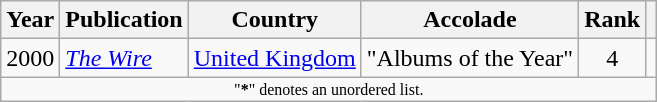<table class="wikitable sortable" style="margin:0em 1em 1em 0pt">
<tr>
<th>Year</th>
<th>Publication</th>
<th>Country</th>
<th>Accolade</th>
<th>Rank</th>
<th class=unsortable></th>
</tr>
<tr>
<td align=center>2000</td>
<td><em><a href='#'>The Wire</a></em></td>
<td><a href='#'>United Kingdom</a></td>
<td>"Albums of the Year"</td>
<td align=center>4</td>
<td></td>
</tr>
<tr class="sortbottom">
<td colspan=6 style=font-size:8pt; align=center>"<strong>*</strong>" denotes an unordered list.</td>
</tr>
</table>
